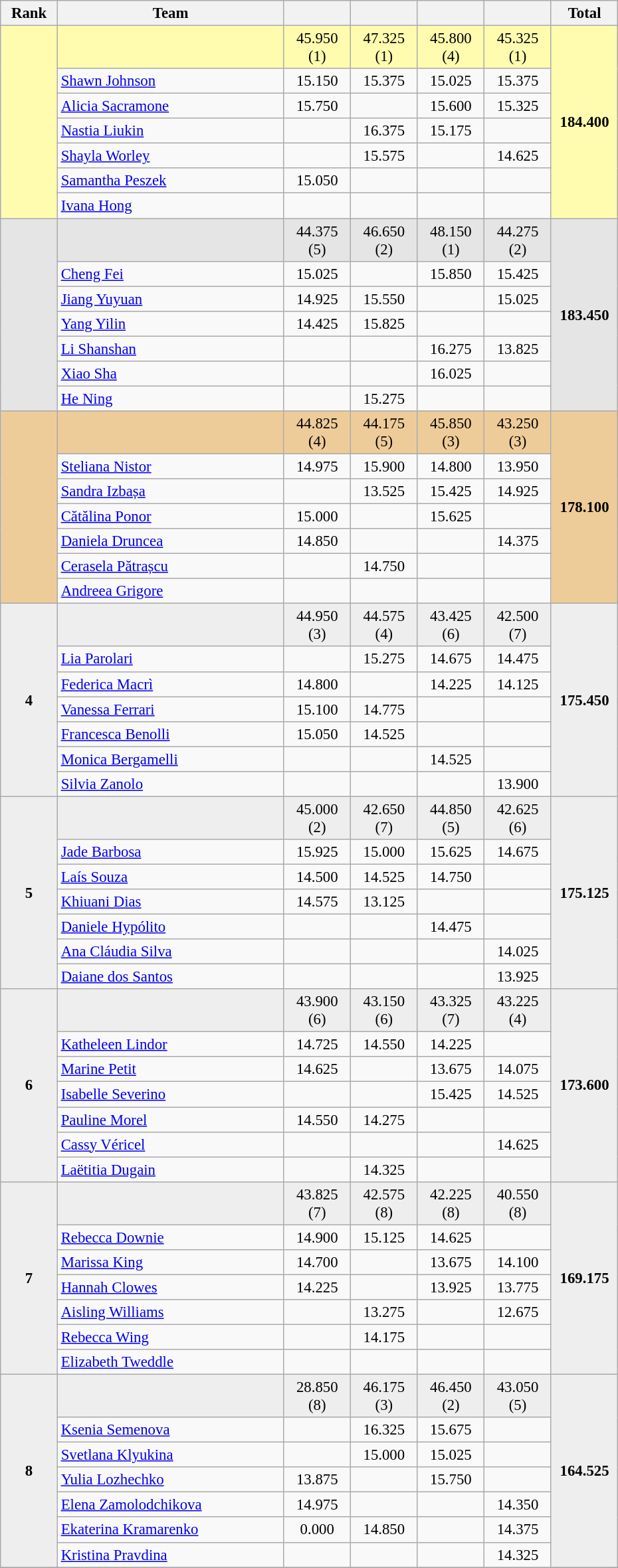<table class="wikitable" style="text-align:center; font-size:95%">
<tr>
<th scope="col" style="width:50px;">Rank</th>
<th scope="col" style="width:220px;">Team</th>
<th scope="col" style="width:60px;"></th>
<th scope="col" style="width:60px;"></th>
<th scope="col" style="width:60px;"></th>
<th scope="col" style="width:60px;"></th>
<th scope="col" style="width:60px;">Total</th>
</tr>
<tr style="background:#fffcaf;">
<td rowspan=7></td>
<td style="text-align:left;"><strong></strong></td>
<td>45.950 (1)</td>
<td>47.325 (1)</td>
<td>45.800 (4)</td>
<td>45.325 (1)</td>
<td rowspan=7><strong>184.400</strong></td>
</tr>
<tr>
<td style="text-align:left;"><a href='#'>Shawn Johnson</a></td>
<td>15.150</td>
<td>15.375</td>
<td>15.025</td>
<td>15.375</td>
</tr>
<tr>
<td style="text-align:left;"><a href='#'>Alicia Sacramone</a></td>
<td>15.750</td>
<td></td>
<td>15.600</td>
<td>15.325</td>
</tr>
<tr>
<td style="text-align:left;"><a href='#'>Nastia Liukin</a></td>
<td></td>
<td>16.375</td>
<td>15.175</td>
<td></td>
</tr>
<tr>
<td style="text-align:left;"><a href='#'>Shayla Worley</a></td>
<td></td>
<td>15.575</td>
<td></td>
<td>14.625</td>
</tr>
<tr>
<td style="text-align:left;"><a href='#'>Samantha Peszek</a></td>
<td>15.050</td>
<td></td>
<td></td>
<td></td>
</tr>
<tr>
<td style="text-align:left;"><a href='#'>Ivana Hong</a></td>
<td></td>
<td></td>
<td></td>
<td></td>
</tr>
<tr style="background:#e5e5e5;">
<td rowspan=7></td>
<td style="text-align:left;"><strong></strong></td>
<td>44.375 (5)</td>
<td>46.650 (2)</td>
<td>48.150 (1)</td>
<td>44.275 (2)</td>
<td rowspan=7><strong>183.450</strong></td>
</tr>
<tr>
<td style="text-align:left;"><a href='#'>Cheng Fei</a></td>
<td>15.025</td>
<td></td>
<td>15.850</td>
<td>15.425</td>
</tr>
<tr>
<td style="text-align:left;"><a href='#'>Jiang Yuyuan</a></td>
<td>14.925</td>
<td>15.550</td>
<td></td>
<td>15.025</td>
</tr>
<tr>
<td style="text-align:left;"><a href='#'>Yang Yilin</a></td>
<td>14.425</td>
<td>15.825</td>
<td></td>
<td></td>
</tr>
<tr>
<td style="text-align:left;"><a href='#'>Li Shanshan</a></td>
<td></td>
<td></td>
<td>16.275</td>
<td>13.825</td>
</tr>
<tr>
<td style="text-align:left;"><a href='#'>Xiao Sha</a></td>
<td></td>
<td></td>
<td>16.025</td>
<td></td>
</tr>
<tr>
<td style="text-align:left;"><a href='#'>He Ning</a></td>
<td></td>
<td>15.275</td>
<td></td>
<td></td>
</tr>
<tr style="background:#ec9;">
<td rowspan=7></td>
<td style="text-align:left;"><strong></strong></td>
<td>44.825 (4)</td>
<td>44.175 (5)</td>
<td>45.850 (3)</td>
<td>43.250 (3)</td>
<td rowspan=7><strong>178.100</strong></td>
</tr>
<tr>
<td style="text-align:left;"><a href='#'>Steliana Nistor</a></td>
<td>14.975</td>
<td>15.900</td>
<td>14.800</td>
<td>13.950</td>
</tr>
<tr>
<td style="text-align:left;"><a href='#'>Sandra Izbașa</a></td>
<td></td>
<td>13.525</td>
<td>15.425</td>
<td>14.925</td>
</tr>
<tr>
<td style="text-align:left;"><a href='#'>Cătălina Ponor</a></td>
<td>15.000</td>
<td></td>
<td>15.625</td>
<td></td>
</tr>
<tr>
<td style="text-align:left;"><a href='#'>Daniela Druncea</a></td>
<td>14.850</td>
<td></td>
<td></td>
<td>14.375</td>
</tr>
<tr>
<td style="text-align:left;"><a href='#'>Cerasela Pătrașcu</a></td>
<td></td>
<td>14.750</td>
<td></td>
<td></td>
</tr>
<tr>
<td style="text-align:left;"><a href='#'>Andreea Grigore</a></td>
<td></td>
<td></td>
<td></td>
<td></td>
</tr>
<tr style="background:#eee;">
<td rowspan=7><strong>4</strong></td>
<td style="text-align:left;"><strong></strong></td>
<td>44.950 (3)</td>
<td>44.575 (4)</td>
<td>43.425 (6)</td>
<td>42.500 (7)</td>
<td rowspan=7><strong>175.450</strong></td>
</tr>
<tr>
<td style="text-align:left;"><a href='#'>Lia Parolari</a></td>
<td></td>
<td>15.275</td>
<td>14.675</td>
<td>14.475</td>
</tr>
<tr>
<td style="text-align:left;"><a href='#'>Federica Macrì</a></td>
<td>14.800</td>
<td></td>
<td>14.225</td>
<td>14.125</td>
</tr>
<tr>
<td style="text-align:left;"><a href='#'>Vanessa Ferrari</a></td>
<td>15.100</td>
<td>14.775</td>
<td></td>
<td></td>
</tr>
<tr>
<td style="text-align:left;"><a href='#'>Francesca Benolli</a></td>
<td>15.050</td>
<td>14.525</td>
<td></td>
<td></td>
</tr>
<tr>
<td style="text-align:left;"><a href='#'>Monica Bergamelli</a></td>
<td></td>
<td></td>
<td>14.525</td>
<td></td>
</tr>
<tr>
<td style="text-align:left;"><a href='#'>Silvia Zanolo</a></td>
<td></td>
<td></td>
<td></td>
<td>13.900</td>
</tr>
<tr style="background:#eee;">
<td rowspan=7><strong>5</strong></td>
<td style="text-align:left;"><strong></strong></td>
<td>45.000 (2)</td>
<td>42.650 (7)</td>
<td>44.850 (5)</td>
<td>42.625 (6)</td>
<td rowspan=7><strong>175.125</strong></td>
</tr>
<tr>
<td style="text-align:left;"><a href='#'>Jade Barbosa</a></td>
<td>15.925</td>
<td>15.000</td>
<td>15.625</td>
<td>14.675</td>
</tr>
<tr>
<td style="text-align:left;"><a href='#'>Laís Souza</a></td>
<td>14.500</td>
<td>14.525</td>
<td>14.750</td>
<td></td>
</tr>
<tr>
<td style="text-align:left;"><a href='#'>Khiuani Dias</a></td>
<td>14.575</td>
<td>13.125</td>
<td></td>
<td></td>
</tr>
<tr>
<td style="text-align:left;"><a href='#'>Daniele Hypólito</a></td>
<td></td>
<td></td>
<td>14.475</td>
<td></td>
</tr>
<tr>
<td style="text-align:left;"><a href='#'>Ana Cláudia Silva</a></td>
<td></td>
<td></td>
<td></td>
<td>14.025</td>
</tr>
<tr>
<td style="text-align:left;"><a href='#'>Daiane dos Santos</a></td>
<td></td>
<td></td>
<td></td>
<td>13.925</td>
</tr>
<tr style="background:#eee;">
<td rowspan=7><strong>6</strong></td>
<td style="text-align:left;"><strong></strong></td>
<td>43.900 (6)</td>
<td>43.150 (6)</td>
<td>43.325 (7)</td>
<td>43.225 (4)</td>
<td rowspan=7><strong>173.600</strong></td>
</tr>
<tr>
<td style="text-align:left;"><a href='#'>Katheleen Lindor</a></td>
<td>14.725</td>
<td>14.550</td>
<td>14.225</td>
<td></td>
</tr>
<tr>
<td style="text-align:left;"><a href='#'>Marine Petit</a></td>
<td>14.625</td>
<td></td>
<td>13.675</td>
<td>14.075</td>
</tr>
<tr>
<td style="text-align:left;"><a href='#'>Isabelle Severino</a></td>
<td></td>
<td></td>
<td>15.425</td>
<td>14.525</td>
</tr>
<tr>
<td style="text-align:left;"><a href='#'>Pauline Morel</a></td>
<td>14.550</td>
<td>14.275</td>
<td></td>
<td></td>
</tr>
<tr>
<td style="text-align:left;"><a href='#'>Cassy Véricel</a></td>
<td></td>
<td></td>
<td></td>
<td>14.625</td>
</tr>
<tr>
<td style="text-align:left;"><a href='#'>Laëtitia Dugain</a></td>
<td></td>
<td>14.325</td>
<td></td>
<td></td>
</tr>
<tr style="background:#eee;">
<td rowspan=7><strong>7</strong></td>
<td style="text-align:left;"><strong></strong></td>
<td>43.825 (7)</td>
<td>42.575 (8)</td>
<td>42.225 (8)</td>
<td>40.550 (8)</td>
<td rowspan=7><strong>169.175</strong></td>
</tr>
<tr>
<td style="text-align:left;"><a href='#'>Rebecca Downie</a></td>
<td>14.900</td>
<td>15.125</td>
<td>14.625</td>
<td></td>
</tr>
<tr>
<td style="text-align:left;"><a href='#'>Marissa King</a></td>
<td>14.700</td>
<td></td>
<td>13.675</td>
<td>14.100</td>
</tr>
<tr>
<td style="text-align:left;"><a href='#'>Hannah Clowes</a></td>
<td>14.225</td>
<td></td>
<td>13.925</td>
<td>13.775</td>
</tr>
<tr>
<td style="text-align:left;"><a href='#'>Aisling Williams</a></td>
<td></td>
<td>13.275</td>
<td></td>
<td>12.675</td>
</tr>
<tr>
<td style="text-align:left;"><a href='#'>Rebecca Wing</a></td>
<td></td>
<td>14.175</td>
<td></td>
<td></td>
</tr>
<tr>
<td style="text-align:left;"><a href='#'>Elizabeth Tweddle</a></td>
<td></td>
<td></td>
<td></td>
<td></td>
</tr>
<tr style="background:#eee;">
<td rowspan=7><strong>8</strong></td>
<td style="text-align:left;"><strong></strong></td>
<td>28.850 (8)</td>
<td>46.175 (3)</td>
<td>46.450 (2)</td>
<td>43.050 (5)</td>
<td rowspan=7><strong>164.525</strong></td>
</tr>
<tr>
<td style="text-align:left;"><a href='#'>Ksenia Semenova</a></td>
<td></td>
<td>16.325</td>
<td>15.675</td>
<td></td>
</tr>
<tr>
<td style="text-align:left;"><a href='#'>Svetlana Klyukina</a></td>
<td></td>
<td>15.000</td>
<td>15.025</td>
<td></td>
</tr>
<tr>
<td style="text-align:left;"><a href='#'>Yulia Lozhechko</a></td>
<td>13.875</td>
<td></td>
<td>15.750</td>
<td></td>
</tr>
<tr>
<td style="text-align:left;"><a href='#'>Elena Zamolodchikova</a></td>
<td>14.975</td>
<td></td>
<td></td>
<td>14.350</td>
</tr>
<tr>
<td style="text-align:left;"><a href='#'>Ekaterina Kramarenko</a></td>
<td>0.000</td>
<td>14.850</td>
<td></td>
<td>14.375</td>
</tr>
<tr>
<td style="text-align:left;"><a href='#'>Kristina Pravdina</a></td>
<td></td>
<td></td>
<td></td>
<td>14.325</td>
</tr>
<tr>
</tr>
</table>
